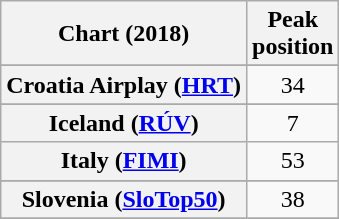<table class="wikitable sortable plainrowheaders" style="text-align:center">
<tr>
<th>Chart (2018)</th>
<th>Peak<br>position</th>
</tr>
<tr>
</tr>
<tr>
</tr>
<tr>
<th scope="row">Croatia Airplay (<a href='#'>HRT</a>)</th>
<td>34</td>
</tr>
<tr>
</tr>
<tr>
</tr>
<tr>
<th scope="row">Iceland (<a href='#'>RÚV</a>)</th>
<td>7</td>
</tr>
<tr>
<th scope="row">Italy (<a href='#'>FIMI</a>)</th>
<td>53</td>
</tr>
<tr>
</tr>
<tr>
<th scope="row">Slovenia (<a href='#'>SloTop50</a>)</th>
<td>38</td>
</tr>
<tr>
</tr>
<tr>
</tr>
</table>
